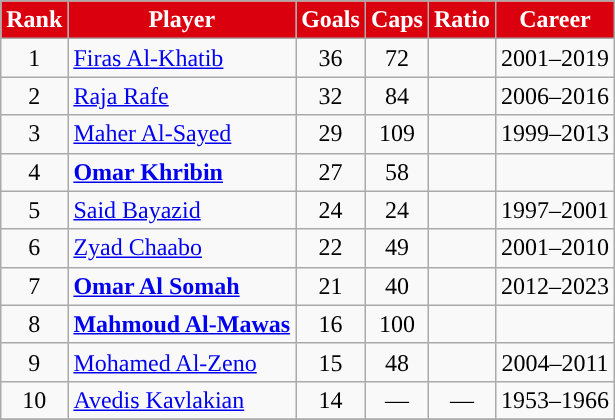<table class="wikitable sortable" style="text-align:center">
<tr>
<th style="width=30; background:#db000d; color: #FFFFFF;">Rank</th>
<th style="width=150; background:#db000d; color: #FFFFFF;">Player</th>
<th style="width=50; background:#db000d; color: #FFFFFF;">Goals</th>
<th style="width=50; background:#db000d; color: #FFFFFF;">Caps</th>
<th style="width=50; background:#db000d; color: #FFFFFF;">Ratio</th>
<th style="width=80; background:#db000d; color: #FFFFFF;">Career</th>
</tr>
<tr>
<td>1</td>
<td style="text-align:left"><a href='#'>Firas Al-Khatib</a></td>
<td>36</td>
<td>72</td>
<td></td>
<td>2001–2019</td>
</tr>
<tr>
<td>2</td>
<td style="text-align:left"><a href='#'>Raja Rafe</a></td>
<td>32</td>
<td>84</td>
<td></td>
<td>2006–2016</td>
</tr>
<tr>
<td>3</td>
<td style="text-align:left"><a href='#'>Maher Al-Sayed</a></td>
<td>29</td>
<td>109</td>
<td></td>
<td>1999–2013</td>
</tr>
<tr>
<td>4</td>
<td style="text-align:left"><strong><a href='#'>Omar Khribin</a></strong></td>
<td>27</td>
<td>58</td>
<td></td>
<td></td>
</tr>
<tr>
<td>5</td>
<td style="text-align:left"><a href='#'>Said Bayazid</a></td>
<td>24</td>
<td>24</td>
<td></td>
<td>1997–2001</td>
</tr>
<tr>
<td>6</td>
<td style="text-align:left"><a href='#'>Zyad Chaabo</a></td>
<td>22</td>
<td>49</td>
<td></td>
<td>2001–2010</td>
</tr>
<tr>
<td>7</td>
<td style="text-align:left"><strong><a href='#'>Omar Al Somah</a></strong></td>
<td>21</td>
<td>40</td>
<td></td>
<td>2012–2023</td>
</tr>
<tr>
<td>8</td>
<td style="text-align:left"><strong><a href='#'>Mahmoud Al-Mawas</a></strong></td>
<td>16</td>
<td>100</td>
<td></td>
<td></td>
</tr>
<tr>
<td>9</td>
<td style="text-align:left"><a href='#'>Mohamed Al-Zeno</a></td>
<td>15</td>
<td>48</td>
<td></td>
<td>2004–2011</td>
</tr>
<tr>
<td>10</td>
<td style="text-align:left"><a href='#'>Avedis Kavlakian</a></td>
<td>14</td>
<td>—</td>
<td>—</td>
<td>1953–1966</td>
</tr>
<tr>
</tr>
</table>
